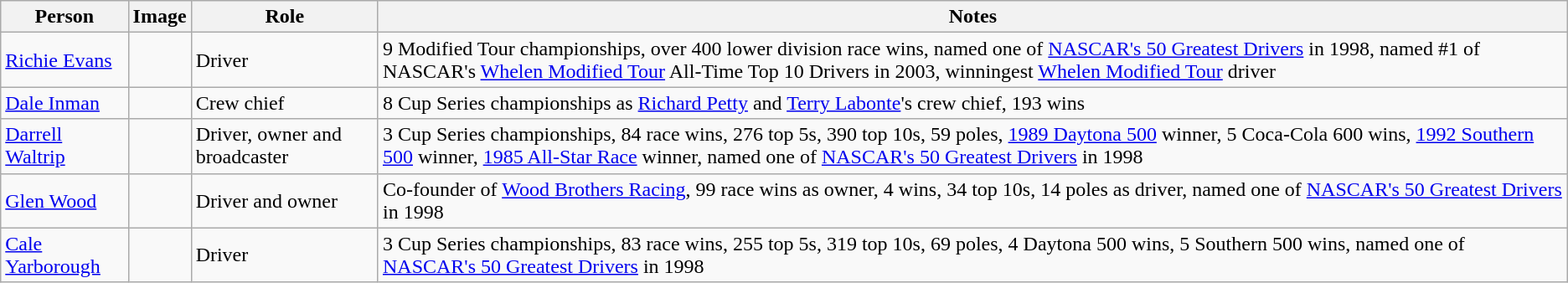<table class="wikitable sortable">
<tr>
<th>Person</th>
<th>Image</th>
<th>Role</th>
<th>Notes</th>
</tr>
<tr>
<td><a href='#'>Richie Evans</a></td>
<td></td>
<td>Driver</td>
<td>9 Modified Tour championships, over 400 lower division race wins, named one of <a href='#'>NASCAR's 50 Greatest Drivers</a> in 1998, named #1 of NASCAR's <a href='#'>Whelen Modified Tour</a> All-Time Top 10 Drivers in 2003, winningest <a href='#'>Whelen Modified Tour</a> driver</td>
</tr>
<tr>
<td><a href='#'>Dale Inman</a></td>
<td></td>
<td>Crew chief</td>
<td>8 Cup Series championships as <a href='#'>Richard Petty</a> and <a href='#'>Terry Labonte</a>'s crew chief, 193 wins</td>
</tr>
<tr>
<td><a href='#'>Darrell Waltrip</a></td>
<td></td>
<td>Driver, owner and broadcaster</td>
<td>3 Cup Series championships, 84 race wins, 276 top 5s, 390 top 10s, 59 poles, <a href='#'>1989 Daytona 500</a> winner, 5 Coca-Cola 600 wins, <a href='#'>1992 Southern 500</a> winner, <a href='#'>1985 All-Star Race</a> winner, named one of <a href='#'>NASCAR's 50 Greatest Drivers</a> in 1998</td>
</tr>
<tr>
<td><a href='#'>Glen Wood</a></td>
<td></td>
<td>Driver and owner</td>
<td>Co-founder of <a href='#'>Wood Brothers Racing</a>, 99 race wins as owner, 4 wins, 34 top 10s, 14 poles as driver, named one of <a href='#'>NASCAR's 50 Greatest Drivers</a> in 1998</td>
</tr>
<tr>
<td><a href='#'>Cale Yarborough</a></td>
<td></td>
<td>Driver</td>
<td>3 Cup Series championships, 83 race wins, 255 top 5s, 319 top 10s, 69 poles, 4 Daytona 500 wins, 5 Southern 500 wins, named one of <a href='#'>NASCAR's 50 Greatest Drivers</a> in 1998</td>
</tr>
</table>
